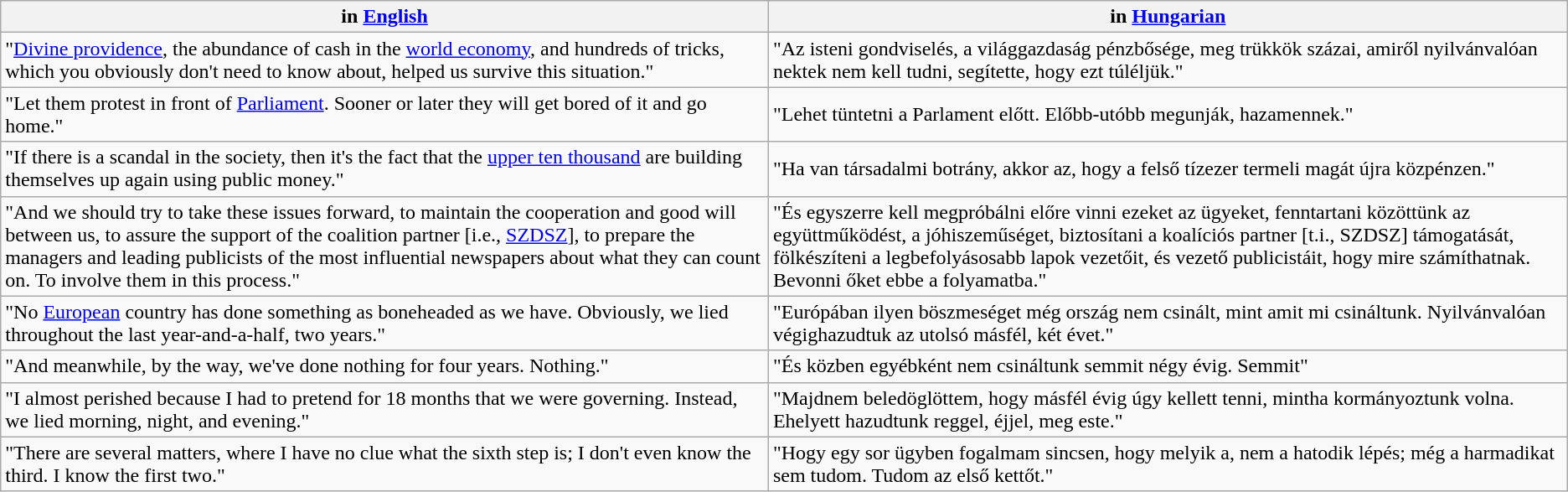<table class="wikitable">
<tr>
<th>in <a href='#'>English</a></th>
<th>in <a href='#'>Hungarian</a></th>
</tr>
<tr>
<td>"<a href='#'>Divine providence</a>, the abundance of cash in the <a href='#'>world economy</a>, and hundreds of tricks, which you obviously don't need to know about, helped us survive this situation."</td>
<td>"Az isteni gondviselés, a világgazdaság pénzbősége, meg trükkök százai, amiről nyilvánvalóan nektek nem kell tudni, segítette, hogy ezt túléljük."</td>
</tr>
<tr>
<td>"Let them protest in front of <a href='#'>Parliament</a>. Sooner or later they will get bored of it and go home."</td>
<td>"Lehet tüntetni a Parlament előtt. Előbb-utóbb megunják, hazamennek."</td>
</tr>
<tr>
<td>"If there is a scandal in the society, then it's the fact that the <a href='#'>upper ten thousand</a> are building themselves up again using public money."</td>
<td>"Ha van társadalmi botrány, akkor az, hogy a felső tízezer termeli magát újra közpénzen."</td>
</tr>
<tr>
<td>"And we should try to take these issues forward, to maintain the cooperation and good will between us, to assure the support of the coalition partner [i.e., <a href='#'>SZDSZ</a>], to prepare the managers and leading publicists of the most influential newspapers about what they can count on. To involve them in this process."</td>
<td>"És egyszerre kell megpróbálni előre vinni ezeket az ügyeket, fenntartani közöttünk az együttműködést, a jóhiszeműséget, biztosítani a koalíciós partner [t.i., SZDSZ] támogatását, fölkészíteni a legbefolyásosabb lapok vezetőit, és vezető publicistáit, hogy mire számíthatnak. Bevonni őket ebbe a folyamatba."</td>
</tr>
<tr>
<td>"No <a href='#'>European</a> country has done something as boneheaded as we have. Obviously, we lied throughout the last year-and-a-half, two years."</td>
<td>"Európában ilyen böszmeséget még ország nem csinált, mint amit mi csináltunk. Nyilvánvalóan végighazudtuk az utolsó másfél, két évet."</td>
</tr>
<tr>
<td>"And meanwhile, by the way, we've done nothing for four years. Nothing."</td>
<td>"És közben egyébként nem csináltunk semmit négy évig. Semmit"</td>
</tr>
<tr>
<td>"I almost perished because I had to pretend for 18 months that we were governing. Instead, we lied morning, night, and evening."</td>
<td>"Majdnem beledöglöttem, hogy másfél évig úgy kellett tenni, mintha kormányoztunk volna. Ehelyett hazudtunk reggel, éjjel, meg este."</td>
</tr>
<tr>
<td>"There are several matters, where I have no clue what the sixth step is; I don't even know the third. I know the first two."</td>
<td>"Hogy egy sor ügyben fogalmam sincsen, hogy melyik a, nem a hatodik lépés; még a harmadikat sem tudom. Tudom az első kettőt."</td>
</tr>
</table>
